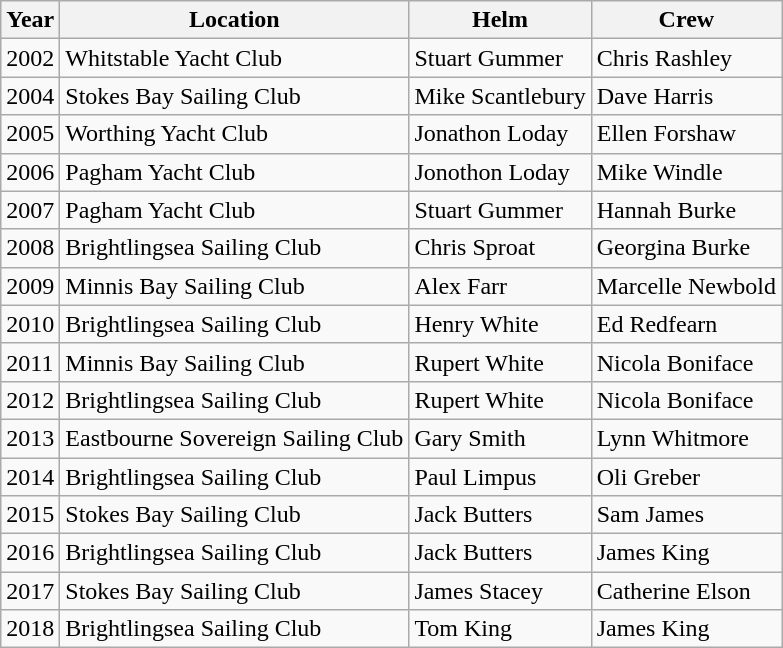<table class="wikitable">
<tr>
<th>Year</th>
<th>Location</th>
<th>Helm</th>
<th>Crew</th>
</tr>
<tr>
<td>2002</td>
<td>Whitstable Yacht Club</td>
<td>Stuart Gummer</td>
<td>Chris Rashley</td>
</tr>
<tr>
<td>2004</td>
<td>Stokes Bay Sailing Club</td>
<td>Mike Scantlebury</td>
<td>Dave Harris</td>
</tr>
<tr>
<td>2005</td>
<td>Worthing Yacht Club</td>
<td>Jonathon Loday</td>
<td>Ellen Forshaw</td>
</tr>
<tr>
<td>2006</td>
<td>Pagham Yacht Club</td>
<td>Jonothon Loday</td>
<td>Mike Windle</td>
</tr>
<tr>
<td>2007</td>
<td>Pagham Yacht Club</td>
<td>Stuart Gummer</td>
<td>Hannah Burke</td>
</tr>
<tr>
<td>2008</td>
<td>Brightlingsea Sailing Club</td>
<td>Chris Sproat</td>
<td>Georgina Burke</td>
</tr>
<tr>
<td>2009</td>
<td>Minnis Bay Sailing Club</td>
<td>Alex Farr</td>
<td>Marcelle Newbold</td>
</tr>
<tr>
<td>2010</td>
<td>Brightlingsea Sailing Club</td>
<td>Henry White</td>
<td>Ed Redfearn</td>
</tr>
<tr>
<td>2011</td>
<td>Minnis Bay Sailing Club</td>
<td>Rupert White</td>
<td>Nicola Boniface</td>
</tr>
<tr>
<td>2012</td>
<td>Brightlingsea Sailing Club</td>
<td>Rupert White</td>
<td>Nicola Boniface</td>
</tr>
<tr>
<td>2013</td>
<td>Eastbourne Sovereign Sailing Club</td>
<td>Gary Smith</td>
<td>Lynn Whitmore</td>
</tr>
<tr>
<td>2014</td>
<td>Brightlingsea Sailing Club</td>
<td>Paul Limpus</td>
<td>Oli Greber</td>
</tr>
<tr>
<td>2015</td>
<td>Stokes Bay Sailing Club</td>
<td>Jack Butters</td>
<td>Sam James</td>
</tr>
<tr>
<td>2016</td>
<td>Brightlingsea Sailing Club</td>
<td>Jack Butters</td>
<td>James King</td>
</tr>
<tr>
<td>2017</td>
<td>Stokes Bay Sailing Club</td>
<td>James Stacey</td>
<td>Catherine Elson</td>
</tr>
<tr>
<td>2018</td>
<td>Brightlingsea Sailing Club</td>
<td>Tom King</td>
<td>James King</td>
</tr>
</table>
